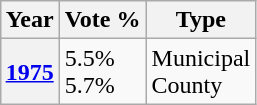<table class="wikitable" style="float:right; margin:0 15px;">
<tr>
<th>Year</th>
<th style="line-height:100%">Vote %</th>
<th>Type</th>
</tr>
<tr>
<th><a href='#'>1975</a></th>
<td>5.5%<br>5.7%</td>
<td>Municipal<br>County</td>
</tr>
</table>
